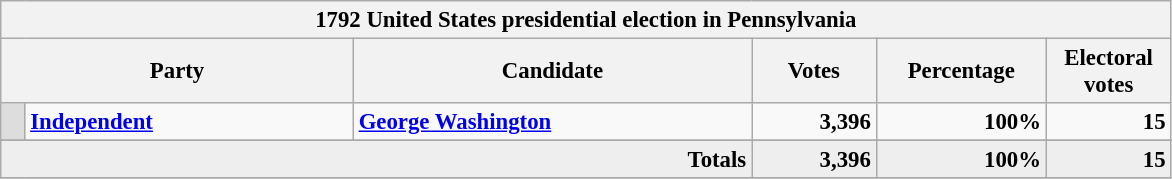<table class="wikitable" style="font-size: 95%;">
<tr>
<th colspan="6">1792 United States presidential election in Pennsylvania</th>
</tr>
<tr>
<th colspan="2" style="width: 15em">Party</th>
<th style="width: 17em">Candidate</th>
<th style="width: 5em">Votes</th>
<th style="width: 7em">Percentage</th>
<th style="width: 5em">Electoral votes</th>
</tr>
<tr>
<th style="background-color:#DDDDDD; width: 3px"></th>
<td style="width: 130px"><strong><a href='#'>Independent</a></strong></td>
<td><strong><a href='#'>George Washington</a></strong></td>
<td align="right"><strong>3,396</strong></td>
<td align="right"><strong>100%</strong></td>
<td align="right"><strong>15</strong></td>
</tr>
<tr>
</tr>
<tr bgcolor="#EEEEEE">
<td colspan="3" align="right"><strong>Totals</strong></td>
<td align="right"><strong>3,396</strong></td>
<td align="right"><strong>100%</strong></td>
<td align="right"><strong>15</strong></td>
</tr>
<tr>
</tr>
</table>
